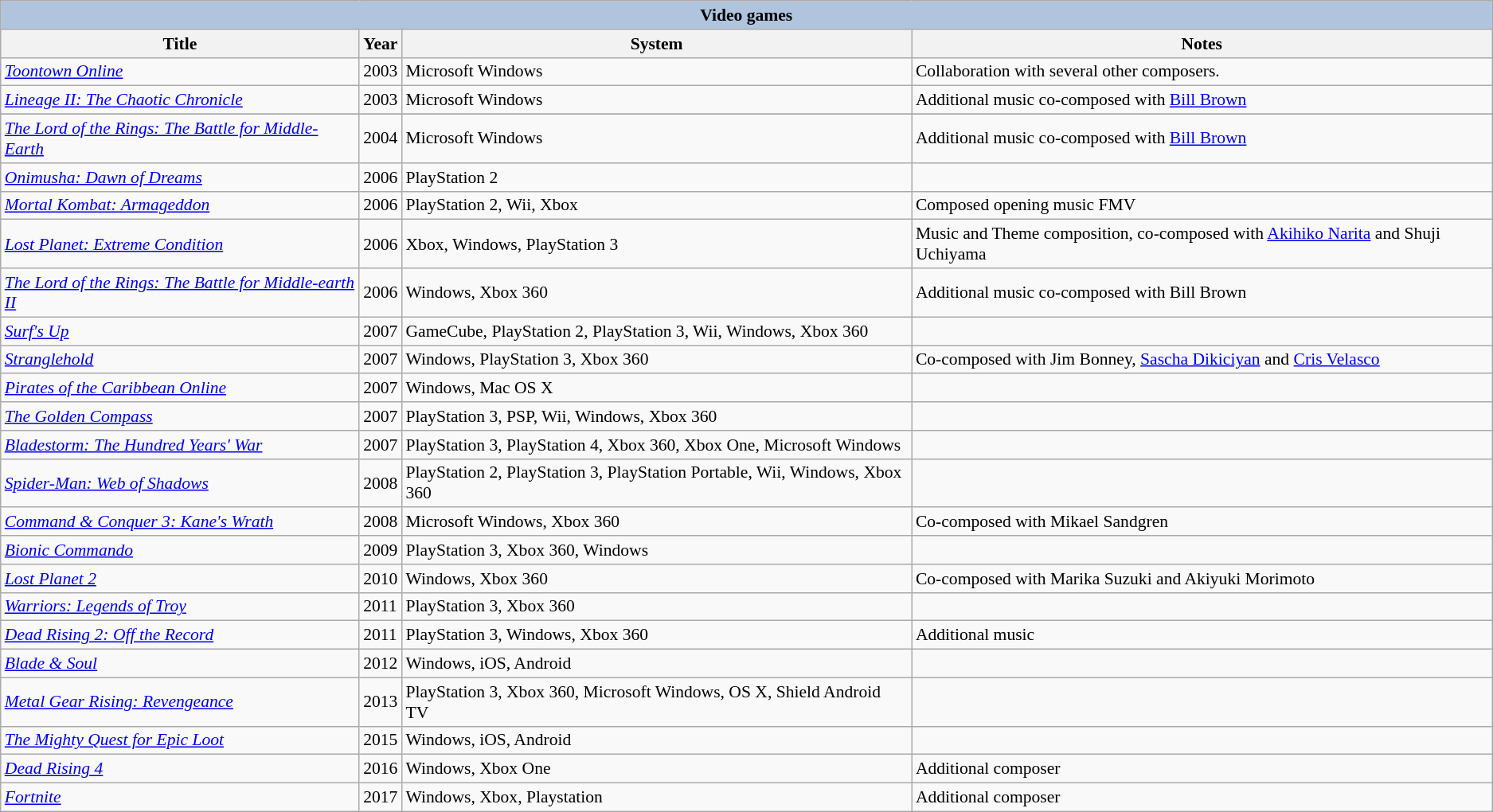<table class="wikitable" style="font-size: 90%;">
<tr>
<th colspan="4" style="background: LightSteelBlue;">Video games</th>
</tr>
<tr>
<th>Title</th>
<th>Year</th>
<th>System</th>
<th>Notes</th>
</tr>
<tr>
<td><em><a href='#'>Toontown Online</a></em></td>
<td>2003</td>
<td>Microsoft Windows</td>
<td>Collaboration with several other composers.</td>
</tr>
<tr>
<td><em><a href='#'>Lineage II: The Chaotic Chronicle</a></em></td>
<td>2003</td>
<td>Microsoft Windows</td>
<td>Additional music co-composed with <a href='#'>Bill Brown</a></td>
</tr>
<tr>
</tr>
<tr>
<td><em><a href='#'>The Lord of the Rings: The Battle for Middle-Earth</a></em></td>
<td>2004</td>
<td>Microsoft Windows</td>
<td>Additional music co-composed with <a href='#'>Bill Brown</a></td>
</tr>
<tr>
<td><em><a href='#'>Onimusha: Dawn of Dreams</a></em></td>
<td>2006</td>
<td>PlayStation 2</td>
<td></td>
</tr>
<tr>
<td><em><a href='#'>Mortal Kombat: Armageddon</a></em></td>
<td>2006</td>
<td>PlayStation 2, Wii, Xbox</td>
<td>Composed opening music FMV</td>
</tr>
<tr>
<td><em><a href='#'>Lost Planet: Extreme Condition</a></em></td>
<td>2006</td>
<td>Xbox, Windows, PlayStation 3</td>
<td>Music and Theme composition, co-composed with <a href='#'>Akihiko Narita</a> and Shuji Uchiyama</td>
</tr>
<tr>
<td><em><a href='#'>The Lord of the Rings: The Battle for Middle-earth II</a></em></td>
<td>2006</td>
<td>Windows, Xbox 360</td>
<td>Additional music co-composed with Bill Brown</td>
</tr>
<tr>
<td><em><a href='#'>Surf's Up</a></em></td>
<td>2007</td>
<td>GameCube, PlayStation 2, PlayStation 3, Wii, Windows, Xbox 360</td>
<td></td>
</tr>
<tr>
<td><em><a href='#'>Stranglehold</a></em></td>
<td>2007</td>
<td>Windows, PlayStation 3, Xbox 360</td>
<td>Co-composed with Jim Bonney, <a href='#'>Sascha Dikiciyan</a> and <a href='#'>Cris Velasco</a></td>
</tr>
<tr>
<td><em><a href='#'>Pirates of the Caribbean Online</a></em></td>
<td>2007</td>
<td>Windows, Mac OS X</td>
<td></td>
</tr>
<tr>
<td><em><a href='#'>The Golden Compass</a></em></td>
<td>2007</td>
<td>PlayStation 3, PSP, Wii, Windows, Xbox 360</td>
<td></td>
</tr>
<tr>
<td><em><a href='#'>Bladestorm: The Hundred Years' War</a></em></td>
<td>2007</td>
<td>PlayStation 3, PlayStation 4, Xbox 360, Xbox One, Microsoft Windows</td>
<td></td>
</tr>
<tr>
<td><em><a href='#'>Spider-Man: Web of Shadows</a></em></td>
<td>2008</td>
<td>PlayStation 2, PlayStation 3, PlayStation Portable,  Wii, Windows, Xbox 360</td>
<td></td>
</tr>
<tr>
<td><em><a href='#'>Command & Conquer 3: Kane's Wrath</a></em></td>
<td>2008</td>
<td>Microsoft Windows, Xbox 360</td>
<td>Co-composed with Mikael Sandgren</td>
</tr>
<tr>
<td><em><a href='#'>Bionic Commando</a></em></td>
<td>2009</td>
<td>PlayStation 3, Xbox 360,  Windows</td>
<td></td>
</tr>
<tr>
<td><em><a href='#'>Lost Planet 2</a></em></td>
<td>2010</td>
<td>Windows, Xbox 360</td>
<td>Co-composed with Marika Suzuki and Akiyuki Morimoto</td>
</tr>
<tr>
<td><em><a href='#'>Warriors: Legends of Troy</a></em></td>
<td>2011</td>
<td>PlayStation 3, Xbox 360</td>
<td></td>
</tr>
<tr>
<td><em><a href='#'>Dead Rising 2: Off the Record</a></em></td>
<td>2011</td>
<td>PlayStation 3, Windows, Xbox 360</td>
<td>Additional music</td>
</tr>
<tr>
<td><em><a href='#'>Blade & Soul</a></em></td>
<td>2012</td>
<td>Windows, iOS, Android</td>
<td></td>
</tr>
<tr>
<td><em><a href='#'>Metal Gear Rising: Revengeance</a></em></td>
<td>2013</td>
<td>PlayStation 3, Xbox 360, Microsoft Windows, OS X, Shield Android TV</td>
<td></td>
</tr>
<tr>
<td><em><a href='#'>The Mighty Quest for Epic Loot</a></em></td>
<td>2015</td>
<td>Windows, iOS, Android</td>
<td></td>
</tr>
<tr>
<td><em><a href='#'>Dead Rising 4</a></em></td>
<td>2016</td>
<td>Windows, Xbox One</td>
<td>Additional composer</td>
</tr>
<tr>
<td><em><a href='#'>Fortnite</a></em></td>
<td>2017</td>
<td>Windows, Xbox, Playstation</td>
<td>Additional composer</td>
</tr>
</table>
